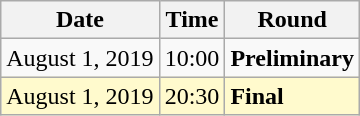<table class="wikitable">
<tr>
<th>Date</th>
<th>Time</th>
<th>Round</th>
</tr>
<tr>
<td>August 1, 2019</td>
<td>10:00</td>
<td><strong>Preliminary</strong></td>
</tr>
<tr style=background:lemonchiffon>
<td>August 1, 2019</td>
<td>20:30</td>
<td><strong>Final</strong></td>
</tr>
</table>
